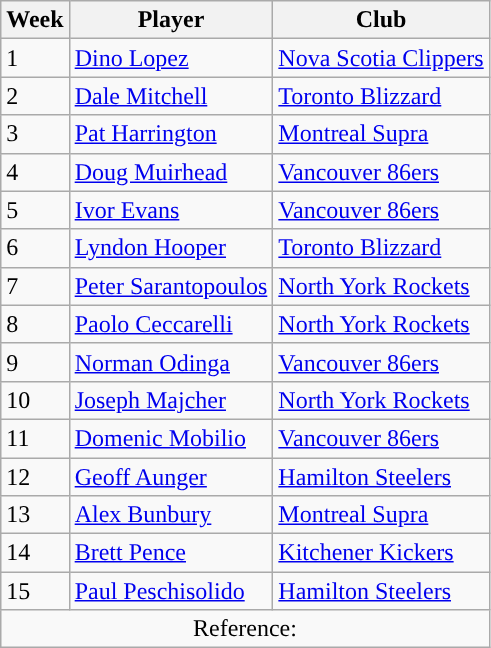<table class="wikitable">
<tr>
<th>Week</th>
<th>Player</th>
<th>Club</th>
</tr>
<tr>
<td>1</td>
<td> <a href='#'>Dino Lopez</a></td>
<td><a href='#'>Nova Scotia Clippers</a></td>
</tr>
<tr>
<td>2</td>
<td> <a href='#'>Dale Mitchell</a></td>
<td><a href='#'>Toronto Blizzard</a></td>
</tr>
<tr>
<td>3</td>
<td> <a href='#'>Pat Harrington</a></td>
<td><a href='#'>Montreal Supra</a></td>
</tr>
<tr>
<td>4</td>
<td> <a href='#'>Doug Muirhead</a></td>
<td><a href='#'>Vancouver 86ers</a></td>
</tr>
<tr>
<td>5</td>
<td> <a href='#'>Ivor Evans</a></td>
<td><a href='#'>Vancouver 86ers</a></td>
</tr>
<tr>
<td>6</td>
<td> <a href='#'>Lyndon Hooper</a></td>
<td><a href='#'>Toronto Blizzard</a></td>
</tr>
<tr>
<td>7</td>
<td> <a href='#'>Peter Sarantopoulos</a></td>
<td><a href='#'>North York Rockets</a></td>
</tr>
<tr>
<td>8</td>
<td> <a href='#'>Paolo Ceccarelli</a></td>
<td><a href='#'>North York Rockets</a></td>
</tr>
<tr>
<td>9</td>
<td> <a href='#'>Norman Odinga</a></td>
<td><a href='#'>Vancouver 86ers</a></td>
</tr>
<tr>
<td>10</td>
<td> <a href='#'>Joseph Majcher</a></td>
<td><a href='#'>North York Rockets</a></td>
</tr>
<tr>
<td>11</td>
<td> <a href='#'>Domenic Mobilio</a></td>
<td><a href='#'>Vancouver 86ers</a></td>
</tr>
<tr>
<td>12</td>
<td> <a href='#'>Geoff Aunger</a></td>
<td><a href='#'>Hamilton Steelers</a></td>
</tr>
<tr>
<td>13</td>
<td> <a href='#'>Alex Bunbury</a></td>
<td><a href='#'>Montreal Supra</a></td>
</tr>
<tr>
<td>14</td>
<td> <a href='#'>Brett Pence</a></td>
<td><a href='#'>Kitchener Kickers</a></td>
</tr>
<tr>
<td>15</td>
<td> <a href='#'>Paul Peschisolido</a></td>
<td><a href='#'>Hamilton Steelers</a></td>
</tr>
<tr>
<td colspan=3 align="center">Reference:</td>
</tr>
</table>
